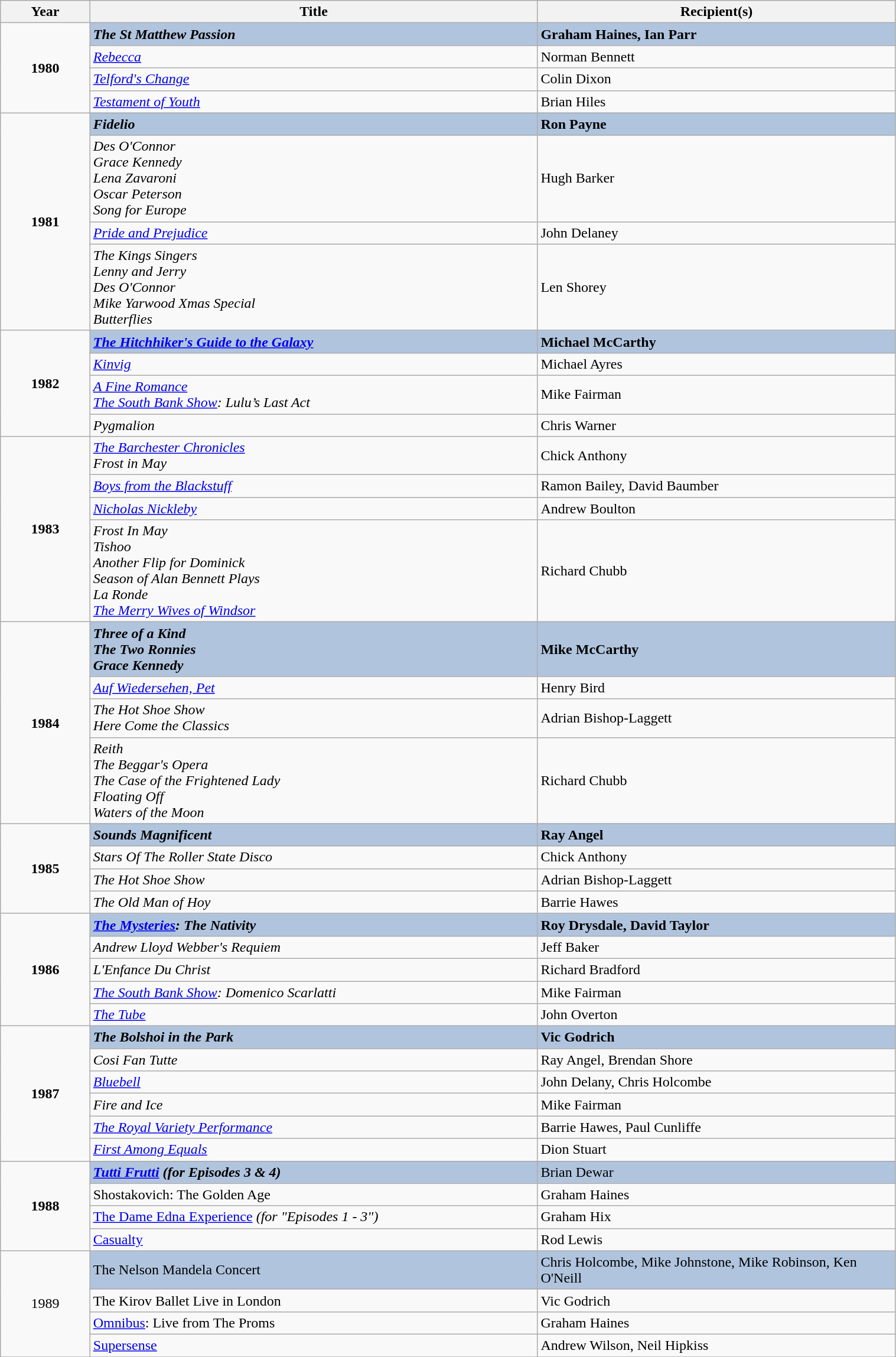<table class="wikitable" width="80%">
<tr>
<th width=5%>Year</th>
<th width=25%>Title</th>
<th width=20%>Recipient(s)</th>
</tr>
<tr>
<td rowspan="4" style="text-align:center;"><strong>1980</strong></td>
<td style="background:#B0C4DE;"><strong><em>The St Matthew Passion</em></strong></td>
<td style="background:#B0C4DE;"><strong>Graham Haines, Ian Parr</strong></td>
</tr>
<tr>
<td><em><a href='#'>Rebecca</a></em></td>
<td>Norman Bennett</td>
</tr>
<tr>
<td><em><a href='#'>Telford's Change</a></em></td>
<td>Colin Dixon</td>
</tr>
<tr>
<td><em><a href='#'>Testament of Youth</a></em></td>
<td>Brian Hiles</td>
</tr>
<tr>
<td rowspan="4" style="text-align:center;"><strong>1981</strong></td>
<td style="background:#B0C4DE;"><strong><em>Fidelio</em></strong></td>
<td style="background:#B0C4DE;"><strong>Ron Payne</strong></td>
</tr>
<tr>
<td><em>Des O'Connor<br>Grace Kennedy<br>Lena Zavaroni<br>Oscar Peterson<br>Song for Europe</em></td>
<td>Hugh Barker</td>
</tr>
<tr>
<td><em><a href='#'>Pride and Prejudice</a></em></td>
<td>John Delaney</td>
</tr>
<tr>
<td><em>The Kings Singers<br>Lenny and Jerry<br>Des O'Connor<br>Mike Yarwood Xmas Special<br>Butterflies</em></td>
<td>Len Shorey</td>
</tr>
<tr>
<td rowspan="4" style="text-align:center;"><strong>1982</strong></td>
<td style="background:#B0C4DE;"><strong><em><a href='#'>The Hitchhiker's Guide to the Galaxy</a></em></strong></td>
<td style="background:#B0C4DE;"><strong>Michael McCarthy</strong></td>
</tr>
<tr>
<td><em><a href='#'>Kinvig</a></em></td>
<td>Michael Ayres</td>
</tr>
<tr>
<td><em><a href='#'>A Fine Romance</a><br><a href='#'>The South Bank Show</a>: Lulu’s Last Act</em></td>
<td>Mike Fairman</td>
</tr>
<tr>
<td><em>Pygmalion</em></td>
<td>Chris Warner</td>
</tr>
<tr>
<td rowspan="4" style="text-align:center;"><strong>1983</strong></td>
<td><em><a href='#'>The Barchester Chronicles</a><br>Frost in May</em></td>
<td>Chick Anthony</td>
</tr>
<tr>
<td><em><a href='#'>Boys from the Blackstuff</a></em></td>
<td>Ramon Bailey, David Baumber</td>
</tr>
<tr>
<td><em><a href='#'>Nicholas Nickleby</a></em></td>
<td>Andrew Boulton</td>
</tr>
<tr>
<td><em>Frost In May<br>Tishoo<br>Another Flip for Dominick<br>Season of Alan Bennett Plays<br>La Ronde<br><a href='#'>The Merry Wives of Windsor</a></em></td>
<td>Richard Chubb</td>
</tr>
<tr>
<td rowspan="4" style="text-align:center;"><strong>1984</strong></td>
<td style="background:#B0C4DE;"><strong><em>Three of a Kind<br>The Two Ronnies<br>Grace Kennedy</em></strong></td>
<td style="background:#B0C4DE;"><strong>Mike McCarthy</strong></td>
</tr>
<tr>
<td><em><a href='#'>Auf Wiedersehen, Pet</a></em></td>
<td>Henry Bird</td>
</tr>
<tr>
<td><em>The Hot Shoe Show<br>Here Come the Classics</em></td>
<td>Adrian Bishop-Laggett</td>
</tr>
<tr>
<td><em>Reith<br>The Beggar's Opera<br>The Case of the Frightened Lady<br>Floating Off<br>Waters of the Moon</em></td>
<td>Richard Chubb</td>
</tr>
<tr>
<td rowspan="4" style="text-align:center;"><strong>1985</strong></td>
<td style="background:#B0C4DE;"><strong><em>Sounds Magnificent</em></strong></td>
<td style="background:#B0C4DE;"><strong>Ray Angel</strong></td>
</tr>
<tr>
<td><em>Stars Of The Roller State Disco</em></td>
<td>Chick Anthony</td>
</tr>
<tr>
<td><em>The Hot Shoe Show</em></td>
<td>Adrian Bishop-Laggett</td>
</tr>
<tr>
<td><em>The Old Man of Hoy</em></td>
<td>Barrie Hawes</td>
</tr>
<tr>
<td rowspan="5" style="text-align:center;"><strong>1986</strong></td>
<td style="background:#B0C4DE;"><strong><em><a href='#'>The Mysteries</a>: The Nativity</em></strong></td>
<td style="background:#B0C4DE;"><strong>Roy Drysdale, David Taylor</strong></td>
</tr>
<tr>
<td><em>Andrew Lloyd Webber's Requiem</em></td>
<td>Jeff Baker</td>
</tr>
<tr>
<td><em>L'Enfance Du Christ</em></td>
<td>Richard Bradford</td>
</tr>
<tr>
<td><em><a href='#'>The South Bank Show</a>: Domenico Scarlatti</em></td>
<td>Mike Fairman</td>
</tr>
<tr>
<td><em><a href='#'>The Tube</a></em></td>
<td>John Overton</td>
</tr>
<tr>
<td rowspan="6" style="text-align:center;"><strong>1987</strong></td>
<td style="background:#B0C4DE;"><strong><em>The Bolshoi in the Park</em></strong></td>
<td style="background:#B0C4DE;"><strong>Vic Godrich</strong></td>
</tr>
<tr>
<td><em>Cosi Fan Tutte</em></td>
<td>Ray Angel, Brendan Shore</td>
</tr>
<tr>
<td><em><a href='#'>Bluebell</a></em></td>
<td>John Delany, Chris Holcombe</td>
</tr>
<tr>
<td><em>Fire and Ice</em></td>
<td>Mike Fairman</td>
</tr>
<tr>
<td><em><a href='#'>The Royal Variety Performance</a></em></td>
<td>Barrie Hawes, Paul Cunliffe</td>
</tr>
<tr>
<td><em><a href='#'>First Among Equals</a></em></td>
<td>Dion Stuart</td>
</tr>
<tr>
<td rowspan="4" style="text-align:center;"><strong>1988</strong></td>
<td style="background:#B0C4DE;"><strong><em><a href='#'>Tutti Frutti</a><em> (for Episodes 3 & 4)<strong></td>
<td style="background:#B0C4DE;"></strong>Brian Dewar<strong></td>
</tr>
<tr>
<td></em>Shostakovich: The Golden Age<em></td>
<td>Graham Haines</td>
</tr>
<tr>
<td></em><a href='#'>The Dame Edna Experience</a><em> (for "Episodes 1 - 3")</td>
<td>Graham Hix</td>
</tr>
<tr>
<td></em><a href='#'>Casualty</a><em></td>
<td>Rod Lewis</td>
</tr>
<tr>
<td rowspan="4" style="text-align:center;"></strong>1989<strong></td>
<td style="background:#B0C4DE;"></em></strong>The Nelson Mandela Concert<strong><em></td>
<td style="background:#B0C4DE;"></strong>Chris Holcombe, Mike Johnstone, Mike Robinson, Ken O'Neill<strong></td>
</tr>
<tr>
<td></em>The Kirov Ballet Live in London<em></td>
<td>Vic Godrich</td>
</tr>
<tr>
<td></em><a href='#'>Omnibus</a>: Live from The Proms<em></td>
<td>Graham Haines</td>
</tr>
<tr>
<td></em><a href='#'>Supersense</a><em></td>
<td>Andrew Wilson, Neil Hipkiss</td>
</tr>
<tr>
</tr>
</table>
